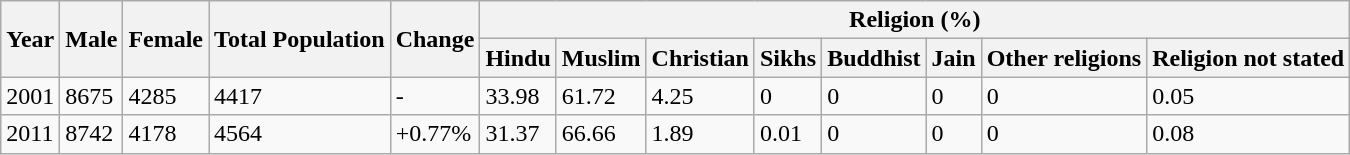<table class="wikitable">
<tr>
<th rowspan="2">Year</th>
<th rowspan="2">Male</th>
<th rowspan="2">Female</th>
<th rowspan="2">Total Population</th>
<th rowspan="2">Change</th>
<th colspan="8">Religion (%)</th>
</tr>
<tr>
<th>Hindu</th>
<th>Muslim</th>
<th>Christian</th>
<th>Sikhs</th>
<th>Buddhist</th>
<th>Jain</th>
<th>Other religions</th>
<th>Religion not stated</th>
</tr>
<tr>
<td>2001</td>
<td>8675</td>
<td>4285</td>
<td>4417</td>
<td>-</td>
<td>33.98</td>
<td>61.72</td>
<td>4.25</td>
<td>0</td>
<td>0</td>
<td>0</td>
<td>0</td>
<td>0.05</td>
</tr>
<tr>
<td>2011</td>
<td>8742</td>
<td>4178</td>
<td>4564</td>
<td>+0.77%</td>
<td>31.37</td>
<td>66.66</td>
<td>1.89</td>
<td>0.01</td>
<td>0</td>
<td>0</td>
<td>0</td>
<td>0.08</td>
</tr>
</table>
